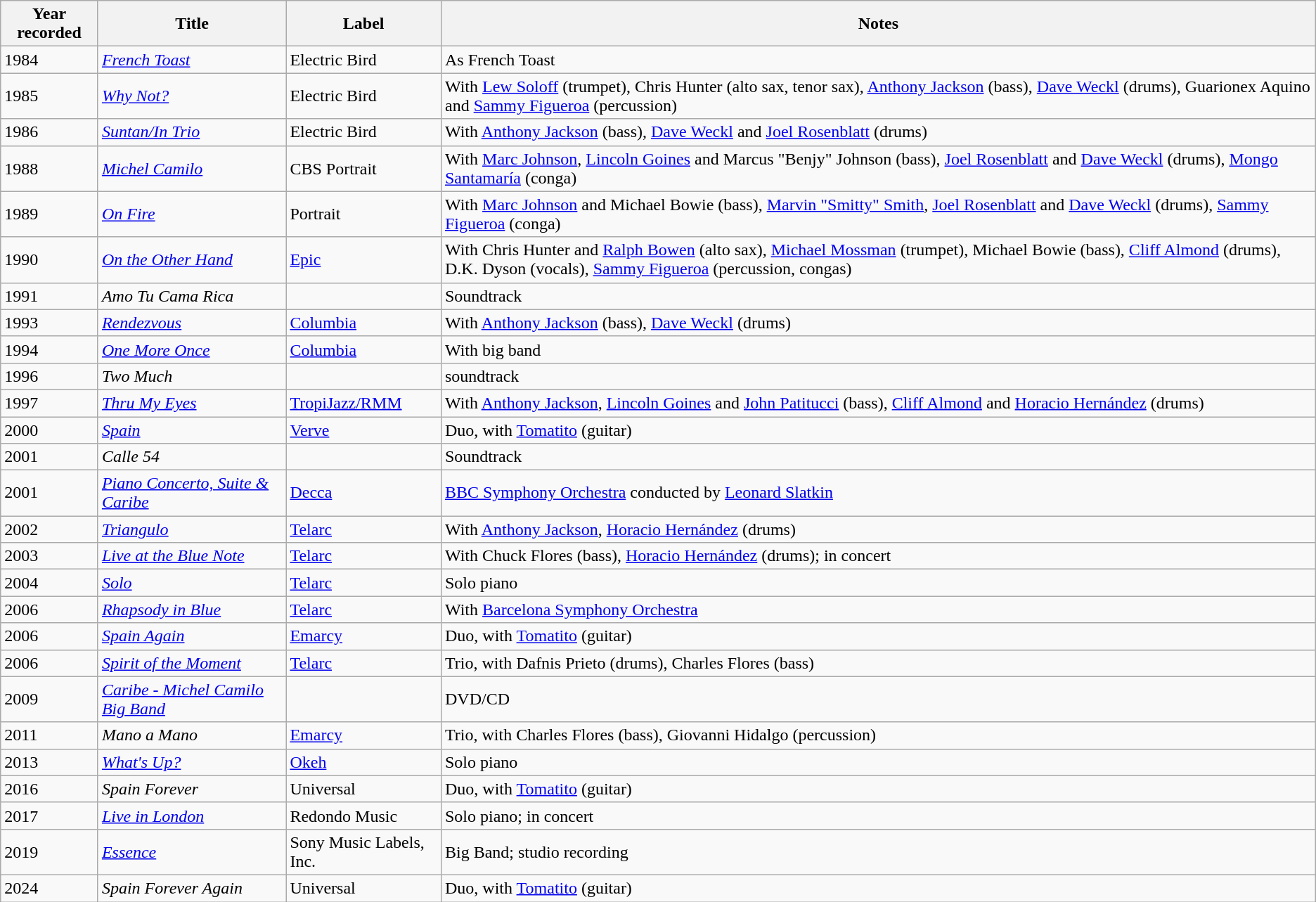<table class="wikitable sortable">
<tr>
<th>Year recorded</th>
<th>Title</th>
<th>Label</th>
<th>Notes</th>
</tr>
<tr>
<td>1984</td>
<td><em><a href='#'>French Toast</a></em></td>
<td>Electric Bird</td>
<td>As French Toast</td>
</tr>
<tr>
<td>1985</td>
<td><em><a href='#'>Why Not?</a></em></td>
<td>Electric Bird</td>
<td>With <a href='#'>Lew Soloff</a> (trumpet), Chris Hunter (alto sax, tenor sax), <a href='#'>Anthony Jackson</a> (bass), <a href='#'>Dave Weckl</a> (drums), Guarionex Aquino and <a href='#'>Sammy Figueroa</a> (percussion)</td>
</tr>
<tr>
<td>1986</td>
<td><em><a href='#'>Suntan/In Trio</a></em></td>
<td>Electric Bird</td>
<td>With <a href='#'>Anthony Jackson</a> (bass), <a href='#'>Dave Weckl</a> and <a href='#'>Joel Rosenblatt</a> (drums)</td>
</tr>
<tr>
<td>1988</td>
<td><em><a href='#'>Michel Camilo</a></em></td>
<td>CBS Portrait</td>
<td>With <a href='#'>Marc Johnson</a>, <a href='#'>Lincoln Goines</a> and Marcus "Benjy" Johnson (bass), <a href='#'>Joel Rosenblatt</a> and <a href='#'>Dave Weckl</a> (drums), <a href='#'>Mongo Santamaría</a> (conga)</td>
</tr>
<tr>
<td>1989</td>
<td><em><a href='#'>On Fire</a></em></td>
<td>Portrait</td>
<td>With <a href='#'>Marc Johnson</a> and Michael Bowie (bass), <a href='#'>Marvin "Smitty" Smith</a>, <a href='#'>Joel Rosenblatt</a> and <a href='#'>Dave Weckl</a> (drums), <a href='#'>Sammy Figueroa</a> (conga)</td>
</tr>
<tr>
<td>1990</td>
<td><em><a href='#'>On the Other Hand</a></em></td>
<td><a href='#'>Epic</a></td>
<td>With Chris Hunter and <a href='#'>Ralph Bowen</a> (alto sax), <a href='#'>Michael Mossman</a> (trumpet), Michael Bowie (bass), <a href='#'>Cliff Almond</a> (drums), D.K. Dyson (vocals), <a href='#'>Sammy Figueroa</a> (percussion, congas)</td>
</tr>
<tr>
<td>1991</td>
<td><em>Amo Tu Cama Rica</em></td>
<td></td>
<td>Soundtrack</td>
</tr>
<tr>
<td>1993</td>
<td><em><a href='#'>Rendezvous</a></em></td>
<td><a href='#'>Columbia</a></td>
<td>With <a href='#'>Anthony Jackson</a> (bass), <a href='#'>Dave Weckl</a> (drums)</td>
</tr>
<tr>
<td>1994</td>
<td><em><a href='#'>One More Once</a></em></td>
<td><a href='#'>Columbia</a></td>
<td>With big band</td>
</tr>
<tr>
<td>1996</td>
<td><em>Two Much</em></td>
<td></td>
<td>soundtrack</td>
</tr>
<tr>
<td>1997</td>
<td><em><a href='#'>Thru My Eyes</a></em></td>
<td><a href='#'>TropiJazz/RMM</a></td>
<td>With <a href='#'>Anthony Jackson</a>, <a href='#'>Lincoln Goines</a> and <a href='#'>John Patitucci</a> (bass), <a href='#'>Cliff Almond</a> and <a href='#'>Horacio Hernández</a> (drums)</td>
</tr>
<tr>
<td>2000</td>
<td><em><a href='#'>Spain</a></em></td>
<td><a href='#'>Verve</a></td>
<td>Duo, with <a href='#'>Tomatito</a> (guitar)</td>
</tr>
<tr>
<td>2001</td>
<td><em>Calle 54</em></td>
<td></td>
<td>Soundtrack</td>
</tr>
<tr>
<td>2001</td>
<td><em><a href='#'>Piano Concerto, Suite & Caribe</a></em></td>
<td><a href='#'>Decca</a></td>
<td><a href='#'>BBC Symphony Orchestra</a> conducted by <a href='#'>Leonard Slatkin</a></td>
</tr>
<tr>
<td>2002</td>
<td><em><a href='#'>Triangulo</a></em></td>
<td><a href='#'>Telarc</a></td>
<td>With <a href='#'>Anthony Jackson</a>, <a href='#'>Horacio Hernández</a> (drums)</td>
</tr>
<tr>
<td>2003</td>
<td><em><a href='#'>Live at the Blue Note</a></em></td>
<td><a href='#'>Telarc</a></td>
<td>With Chuck Flores (bass), <a href='#'>Horacio Hernández</a> (drums); in concert</td>
</tr>
<tr>
<td>2004</td>
<td><em><a href='#'>Solo</a></em></td>
<td><a href='#'>Telarc</a></td>
<td>Solo piano</td>
</tr>
<tr>
<td>2006</td>
<td><em><a href='#'>Rhapsody in Blue</a></em></td>
<td><a href='#'>Telarc</a></td>
<td>With <a href='#'>Barcelona Symphony Orchestra</a></td>
</tr>
<tr>
<td>2006</td>
<td><em><a href='#'>Spain Again</a></em></td>
<td><a href='#'>Emarcy</a></td>
<td>Duo, with <a href='#'>Tomatito</a> (guitar)</td>
</tr>
<tr>
<td>2006</td>
<td><em><a href='#'>Spirit of the Moment</a></em></td>
<td><a href='#'>Telarc</a></td>
<td>Trio, with Dafnis Prieto (drums), Charles Flores (bass)</td>
</tr>
<tr>
<td>2009</td>
<td><em><a href='#'>Caribe - Michel Camilo Big Band</a></em></td>
<td></td>
<td>DVD/CD</td>
</tr>
<tr>
<td>2011</td>
<td><em>Mano a Mano</em></td>
<td><a href='#'>Emarcy</a></td>
<td>Trio, with Charles Flores (bass), Giovanni Hidalgo (percussion)</td>
</tr>
<tr>
<td>2013</td>
<td><em><a href='#'>What's Up?</a></em></td>
<td><a href='#'>Okeh</a></td>
<td>Solo piano</td>
</tr>
<tr>
<td>2016</td>
<td><em>Spain Forever</em></td>
<td>Universal</td>
<td>Duo, with <a href='#'>Tomatito</a> (guitar)</td>
</tr>
<tr>
<td>2017</td>
<td><em><a href='#'>Live in London</a></em></td>
<td>Redondo Music</td>
<td>Solo piano; in concert</td>
</tr>
<tr>
<td>2019</td>
<td><em><a href='#'>Essence</a></em></td>
<td>Sony Music Labels, Inc.</td>
<td>Big Band; studio recording</td>
</tr>
<tr>
<td>2024</td>
<td><em>Spain Forever Again</em></td>
<td>Universal</td>
<td>Duo, with <a href='#'>Tomatito</a> (guitar)</td>
</tr>
</table>
